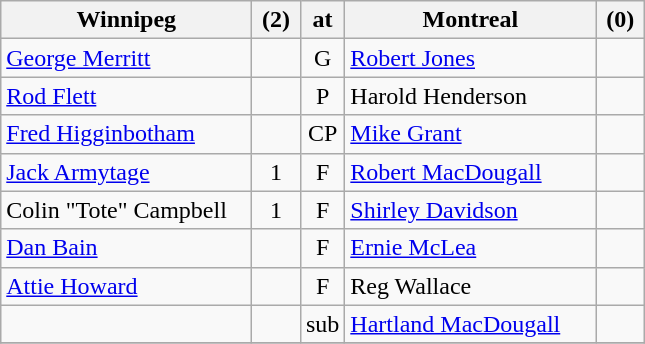<table class="wikitable">
<tr>
<th width="160">Winnipeg</th>
<th width="25">(2)</th>
<th width="15">at</th>
<th width="160">Montreal</th>
<th width="25">(0)</th>
</tr>
<tr align="center">
<td align="left"><a href='#'>George Merritt</a></td>
<td align="center"></td>
<td>G</td>
<td align="left"><a href='#'>Robert Jones</a></td>
<td></td>
</tr>
<tr align="center">
<td align="left"><a href='#'>Rod Flett</a></td>
<td align="center"></td>
<td>P</td>
<td align="left">Harold Henderson</td>
<td></td>
</tr>
<tr align="center">
<td align="left"><a href='#'>Fred Higginbotham</a></td>
<td align="center"></td>
<td>CP</td>
<td align="left"><a href='#'>Mike Grant</a></td>
<td></td>
</tr>
<tr align="center">
<td align="left"><a href='#'>Jack Armytage</a></td>
<td align="center">1</td>
<td>F</td>
<td align="left"><a href='#'>Robert MacDougall</a></td>
<td></td>
</tr>
<tr align="center">
<td align="left">Colin "Tote" Campbell</td>
<td align="center">1</td>
<td>F</td>
<td align="left"><a href='#'>Shirley Davidson</a></td>
<td></td>
</tr>
<tr align="center">
<td align="left"><a href='#'>Dan Bain</a></td>
<td align="center"></td>
<td>F</td>
<td align="left"><a href='#'>Ernie McLea</a></td>
<td></td>
</tr>
<tr align="center">
<td align="left"><a href='#'>Attie Howard</a></td>
<td align="center"></td>
<td>F</td>
<td align="left">Reg Wallace</td>
<td></td>
</tr>
<tr align="center">
<td align="left"></td>
<td align="center"></td>
<td>sub</td>
<td align="left"><a href='#'>Hartland MacDougall</a></td>
<td></td>
</tr>
<tr>
</tr>
</table>
